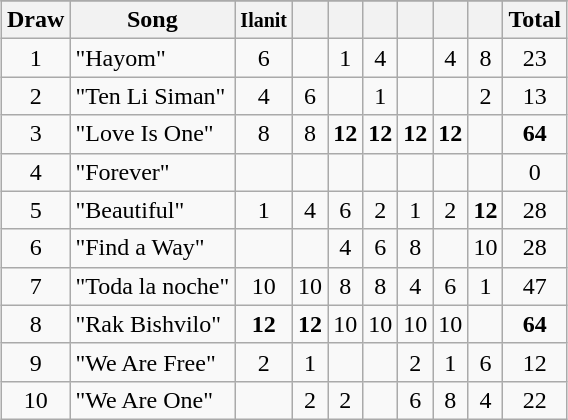<table class="wikitable collapsible" style="margin: 1em auto 1em auto; text-align:center">
<tr>
</tr>
<tr>
<th>Draw</th>
<th>Song</th>
<th><small>Ilanit</small></th>
<th><small></small></th>
<th><small></small></th>
<th><small></small></th>
<th><small></small></th>
<th><small></small></th>
<th><small></small></th>
<th>Total</th>
</tr>
<tr>
<td>1</td>
<td align="left">"Hayom"</td>
<td>6</td>
<td></td>
<td>1</td>
<td>4</td>
<td></td>
<td>4</td>
<td>8</td>
<td>23</td>
</tr>
<tr>
<td>2</td>
<td align="left">"Ten Li Siman"</td>
<td>4</td>
<td>6</td>
<td></td>
<td>1</td>
<td></td>
<td></td>
<td>2</td>
<td>13</td>
</tr>
<tr>
<td>3</td>
<td align="left">"Love Is One"</td>
<td>8</td>
<td>8</td>
<td><strong>12</strong></td>
<td><strong>12</strong></td>
<td><strong>12</strong></td>
<td><strong>12</strong></td>
<td></td>
<td><strong>64</strong></td>
</tr>
<tr>
<td>4</td>
<td align="left">"Forever"</td>
<td></td>
<td></td>
<td></td>
<td></td>
<td></td>
<td></td>
<td></td>
<td>0</td>
</tr>
<tr>
<td>5</td>
<td align="left">"Beautiful"</td>
<td>1</td>
<td>4</td>
<td>6</td>
<td>2</td>
<td>1</td>
<td>2</td>
<td><strong>12</strong></td>
<td>28</td>
</tr>
<tr>
<td>6</td>
<td align="left">"Find a Way"</td>
<td></td>
<td></td>
<td>4</td>
<td>6</td>
<td>8</td>
<td></td>
<td>10</td>
<td>28</td>
</tr>
<tr>
<td>7</td>
<td align="left">"Toda la noche"</td>
<td>10</td>
<td>10</td>
<td>8</td>
<td>8</td>
<td>4</td>
<td>6</td>
<td>1</td>
<td>47</td>
</tr>
<tr>
<td>8</td>
<td align="left">"Rak Bishvilo"</td>
<td><strong>12</strong></td>
<td><strong>12</strong></td>
<td>10</td>
<td>10</td>
<td>10</td>
<td>10</td>
<td></td>
<td><strong>64</strong></td>
</tr>
<tr>
<td>9</td>
<td align="left">"We Are Free"</td>
<td>2</td>
<td>1</td>
<td></td>
<td></td>
<td>2</td>
<td>1</td>
<td>6</td>
<td>12</td>
</tr>
<tr>
<td>10</td>
<td align="left">"We Are One"</td>
<td></td>
<td>2</td>
<td>2</td>
<td></td>
<td>6</td>
<td>8</td>
<td>4</td>
<td>22</td>
</tr>
</table>
